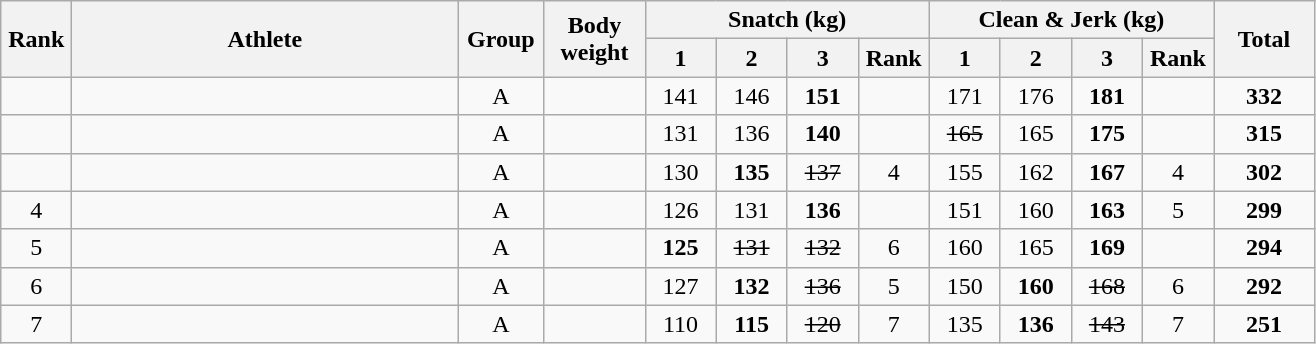<table class = "wikitable" style="text-align:center;">
<tr>
<th rowspan=2 width=40>Rank</th>
<th rowspan=2 width=250>Athlete</th>
<th rowspan=2 width=50>Group</th>
<th rowspan=2 width=60>Body weight</th>
<th colspan=4>Snatch (kg)</th>
<th colspan=4>Clean & Jerk (kg)</th>
<th rowspan=2 width=60>Total</th>
</tr>
<tr>
<th width=40>1</th>
<th width=40>2</th>
<th width=40>3</th>
<th width=40>Rank</th>
<th width=40>1</th>
<th width=40>2</th>
<th width=40>3</th>
<th width=40>Rank</th>
</tr>
<tr>
<td></td>
<td align=left></td>
<td>A</td>
<td></td>
<td>141</td>
<td>146</td>
<td><strong>151</strong></td>
<td></td>
<td>171</td>
<td>176</td>
<td><strong>181</strong></td>
<td></td>
<td><strong>332</strong></td>
</tr>
<tr>
<td></td>
<td align=left></td>
<td>A</td>
<td></td>
<td>131</td>
<td>136</td>
<td><strong>140</strong></td>
<td></td>
<td><s>165</s></td>
<td>165</td>
<td><strong>175</strong></td>
<td></td>
<td><strong>315</strong></td>
</tr>
<tr>
<td></td>
<td align=left></td>
<td>A</td>
<td></td>
<td>130</td>
<td><strong>135</strong></td>
<td><s>137</s></td>
<td>4</td>
<td>155</td>
<td>162</td>
<td><strong>167</strong></td>
<td>4</td>
<td><strong>302</strong></td>
</tr>
<tr>
<td>4</td>
<td align=left></td>
<td>A</td>
<td></td>
<td>126</td>
<td>131</td>
<td><strong>136</strong></td>
<td></td>
<td>151</td>
<td>160</td>
<td><strong>163</strong></td>
<td>5</td>
<td><strong>299</strong></td>
</tr>
<tr>
<td>5</td>
<td align=left></td>
<td>A</td>
<td></td>
<td><strong>125</strong></td>
<td><s>131</s></td>
<td><s>132</s></td>
<td>6</td>
<td>160</td>
<td>165</td>
<td><strong>169</strong></td>
<td></td>
<td><strong>294</strong></td>
</tr>
<tr>
<td>6</td>
<td align=left></td>
<td>A</td>
<td></td>
<td>127</td>
<td><strong>132</strong></td>
<td><s>136</s></td>
<td>5</td>
<td>150</td>
<td><strong>160</strong></td>
<td><s>168</s></td>
<td>6</td>
<td><strong>292</strong></td>
</tr>
<tr>
<td>7</td>
<td align=left></td>
<td>A</td>
<td></td>
<td>110</td>
<td><strong>115</strong></td>
<td><s>120</s></td>
<td>7</td>
<td>135</td>
<td><strong>136</strong></td>
<td><s>143</s></td>
<td>7</td>
<td><strong>251</strong></td>
</tr>
</table>
